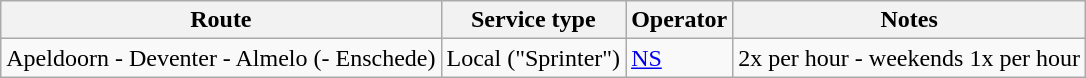<table class="wikitable">
<tr>
<th>Route</th>
<th>Service type</th>
<th>Operator</th>
<th>Notes</th>
</tr>
<tr>
<td>Apeldoorn - Deventer - Almelo (- Enschede)</td>
<td>Local ("Sprinter")</td>
<td><a href='#'>NS</a></td>
<td>2x per hour - weekends 1x per hour</td>
</tr>
</table>
